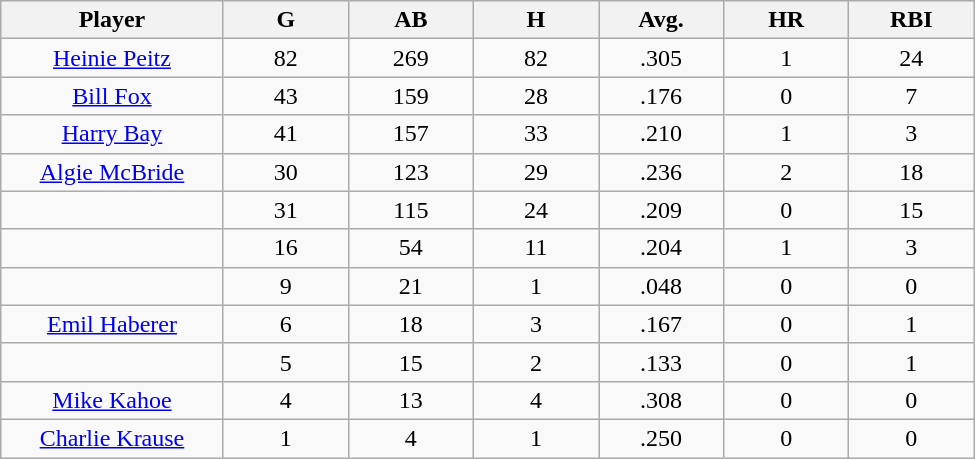<table class="wikitable sortable">
<tr>
<th bgcolor="#DDDDFF" width="16%">Player</th>
<th bgcolor="#DDDDFF" width="9%">G</th>
<th bgcolor="#DDDDFF" width="9%">AB</th>
<th bgcolor="#DDDDFF" width="9%">H</th>
<th bgcolor="#DDDDFF" width="9%">Avg.</th>
<th bgcolor="#DDDDFF" width="9%">HR</th>
<th bgcolor="#DDDDFF" width="9%">RBI</th>
</tr>
<tr align="center">
<td><a href='#'>Heinie Peitz</a></td>
<td>82</td>
<td>269</td>
<td>82</td>
<td>.305</td>
<td>1</td>
<td>24</td>
</tr>
<tr align=center>
<td><a href='#'>Bill Fox</a></td>
<td>43</td>
<td>159</td>
<td>28</td>
<td>.176</td>
<td>0</td>
<td>7</td>
</tr>
<tr align=center>
<td><a href='#'>Harry Bay</a></td>
<td>41</td>
<td>157</td>
<td>33</td>
<td>.210</td>
<td>1</td>
<td>3</td>
</tr>
<tr align=center>
<td><a href='#'>Algie McBride</a></td>
<td>30</td>
<td>123</td>
<td>29</td>
<td>.236</td>
<td>2</td>
<td>18</td>
</tr>
<tr align=center>
<td></td>
<td>31</td>
<td>115</td>
<td>24</td>
<td>.209</td>
<td>0</td>
<td>15</td>
</tr>
<tr align="center">
<td></td>
<td>16</td>
<td>54</td>
<td>11</td>
<td>.204</td>
<td>1</td>
<td>3</td>
</tr>
<tr align="center">
<td></td>
<td>9</td>
<td>21</td>
<td>1</td>
<td>.048</td>
<td>0</td>
<td>0</td>
</tr>
<tr align="center">
<td><a href='#'>Emil Haberer</a></td>
<td>6</td>
<td>18</td>
<td>3</td>
<td>.167</td>
<td>0</td>
<td>1</td>
</tr>
<tr align=center>
<td></td>
<td>5</td>
<td>15</td>
<td>2</td>
<td>.133</td>
<td>0</td>
<td>1</td>
</tr>
<tr align="center">
<td><a href='#'>Mike Kahoe</a></td>
<td>4</td>
<td>13</td>
<td>4</td>
<td>.308</td>
<td>0</td>
<td>0</td>
</tr>
<tr align=center>
<td><a href='#'>Charlie Krause</a></td>
<td>1</td>
<td>4</td>
<td>1</td>
<td>.250</td>
<td>0</td>
<td>0</td>
</tr>
</table>
